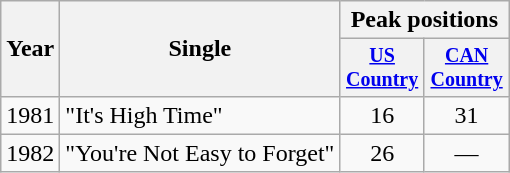<table class="wikitable" style="text-align:center;">
<tr>
<th rowspan="2">Year</th>
<th rowspan="2">Single</th>
<th colspan="2">Peak positions</th>
</tr>
<tr style="font-size:smaller;">
<th width="50"><a href='#'>US Country</a></th>
<th width="50"><a href='#'>CAN Country</a></th>
</tr>
<tr>
<td>1981</td>
<td align="left">"It's High Time"</td>
<td>16</td>
<td>31</td>
</tr>
<tr>
<td>1982</td>
<td align="left">"You're Not Easy to Forget"</td>
<td>26</td>
<td>—</td>
</tr>
</table>
